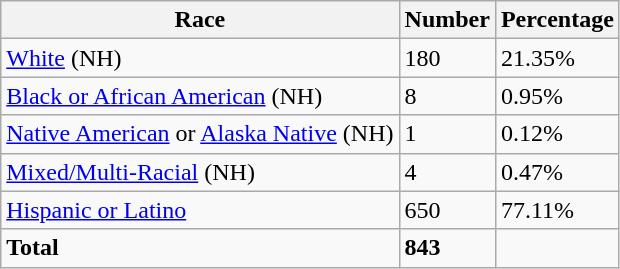<table class="wikitable">
<tr>
<th>Race</th>
<th>Number</th>
<th>Percentage</th>
</tr>
<tr>
<td><a href='#'>White</a> (NH)</td>
<td>180</td>
<td>21.35%</td>
</tr>
<tr>
<td><a href='#'>Black or African American</a> (NH)</td>
<td>8</td>
<td>0.95%</td>
</tr>
<tr>
<td><a href='#'>Native American</a> or <a href='#'>Alaska Native</a> (NH)</td>
<td>1</td>
<td>0.12%</td>
</tr>
<tr>
<td><a href='#'>Mixed/Multi-Racial</a> (NH)</td>
<td>4</td>
<td>0.47%</td>
</tr>
<tr>
<td><a href='#'>Hispanic or Latino</a></td>
<td>650</td>
<td>77.11%</td>
</tr>
<tr>
<td><strong>Total</strong></td>
<td><strong>843</strong></td>
<td></td>
</tr>
</table>
